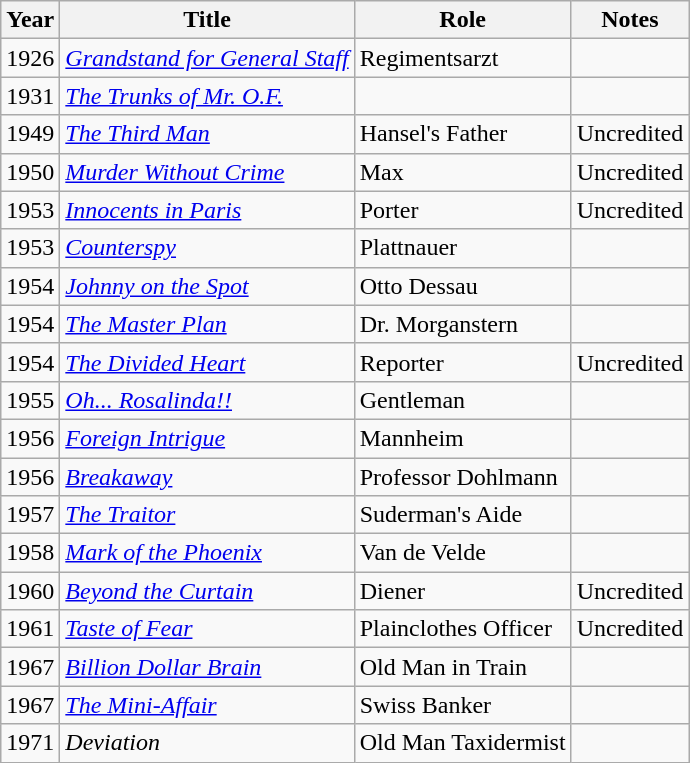<table class="wikitable">
<tr>
<th>Year</th>
<th>Title</th>
<th>Role</th>
<th>Notes</th>
</tr>
<tr>
<td>1926</td>
<td><em><a href='#'>Grandstand for General Staff</a></em></td>
<td>Regimentsarzt</td>
<td></td>
</tr>
<tr>
<td>1931</td>
<td><em><a href='#'>The Trunks of Mr. O.F.</a></em></td>
<td></td>
<td></td>
</tr>
<tr>
<td>1949</td>
<td><em><a href='#'>The Third Man</a></em></td>
<td>Hansel's Father</td>
<td>Uncredited</td>
</tr>
<tr>
<td>1950</td>
<td><em><a href='#'>Murder Without Crime</a></em></td>
<td>Max</td>
<td>Uncredited</td>
</tr>
<tr>
<td>1953</td>
<td><em><a href='#'>Innocents in Paris</a></em></td>
<td>Porter</td>
<td>Uncredited</td>
</tr>
<tr>
<td>1953</td>
<td><em><a href='#'>Counterspy</a></em></td>
<td>Plattnauer</td>
<td></td>
</tr>
<tr>
<td>1954</td>
<td><em><a href='#'>Johnny on the Spot</a></em></td>
<td>Otto Dessau</td>
<td></td>
</tr>
<tr>
<td>1954</td>
<td><em><a href='#'>The Master Plan</a></em></td>
<td>Dr. Morganstern</td>
<td></td>
</tr>
<tr>
<td>1954</td>
<td><em><a href='#'>The Divided Heart</a></em></td>
<td>Reporter</td>
<td>Uncredited</td>
</tr>
<tr>
<td>1955</td>
<td><em><a href='#'>Oh... Rosalinda!!</a></em></td>
<td>Gentleman</td>
<td></td>
</tr>
<tr>
<td>1956</td>
<td><em><a href='#'>Foreign Intrigue</a></em></td>
<td>Mannheim</td>
<td></td>
</tr>
<tr>
<td>1956</td>
<td><em><a href='#'>Breakaway</a></em></td>
<td>Professor Dohlmann</td>
<td></td>
</tr>
<tr>
<td>1957</td>
<td><em><a href='#'>The Traitor</a></em></td>
<td>Suderman's Aide</td>
<td></td>
</tr>
<tr>
<td>1958</td>
<td><em><a href='#'>Mark of the Phoenix</a></em></td>
<td>Van de Velde</td>
<td></td>
</tr>
<tr>
<td>1960</td>
<td><em><a href='#'>Beyond the Curtain</a></em></td>
<td>Diener</td>
<td>Uncredited</td>
</tr>
<tr>
<td>1961</td>
<td><em><a href='#'>Taste of Fear</a></em></td>
<td>Plainclothes Officer</td>
<td>Uncredited</td>
</tr>
<tr>
<td>1967</td>
<td><em><a href='#'>Billion Dollar Brain</a></em></td>
<td>Old Man in Train</td>
<td></td>
</tr>
<tr>
<td>1967</td>
<td><em><a href='#'>The Mini-Affair</a></em></td>
<td>Swiss Banker</td>
<td></td>
</tr>
<tr>
<td>1971</td>
<td><em>Deviation</em></td>
<td>Old Man Taxidermist</td>
<td></td>
</tr>
</table>
